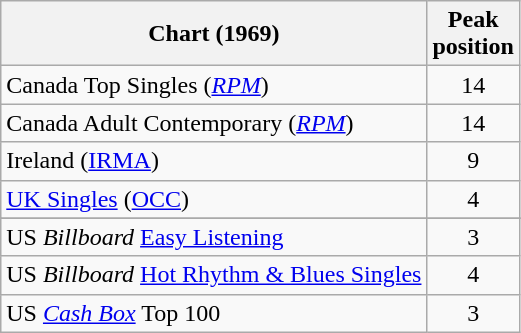<table class="wikitable sortable">
<tr>
<th>Chart (1969)</th>
<th>Peak<br>position</th>
</tr>
<tr>
<td>Canada Top Singles (<em><a href='#'>RPM</a></em>)</td>
<td style="text-align:center;">14</td>
</tr>
<tr>
<td>Canada Adult Contemporary (<em><a href='#'>RPM</a></em>)</td>
<td style="text-align:center;">14</td>
</tr>
<tr>
<td>Ireland (<a href='#'>IRMA</a>)</td>
<td style="text-align:center;">9</td>
</tr>
<tr>
<td><a href='#'>UK Singles</a> (<a href='#'>OCC</a>)</td>
<td style="text-align:center;">4</td>
</tr>
<tr>
</tr>
<tr>
<td>US <em>Billboard</em> <a href='#'>Easy Listening</a></td>
<td style="text-align:center;">3</td>
</tr>
<tr>
<td>US <em>Billboard</em> <a href='#'>Hot Rhythm & Blues Singles</a></td>
<td style="text-align:center;">4</td>
</tr>
<tr>
<td>US <em><a href='#'>Cash Box</a></em> Top 100</td>
<td style="text-align:center;">3</td>
</tr>
</table>
